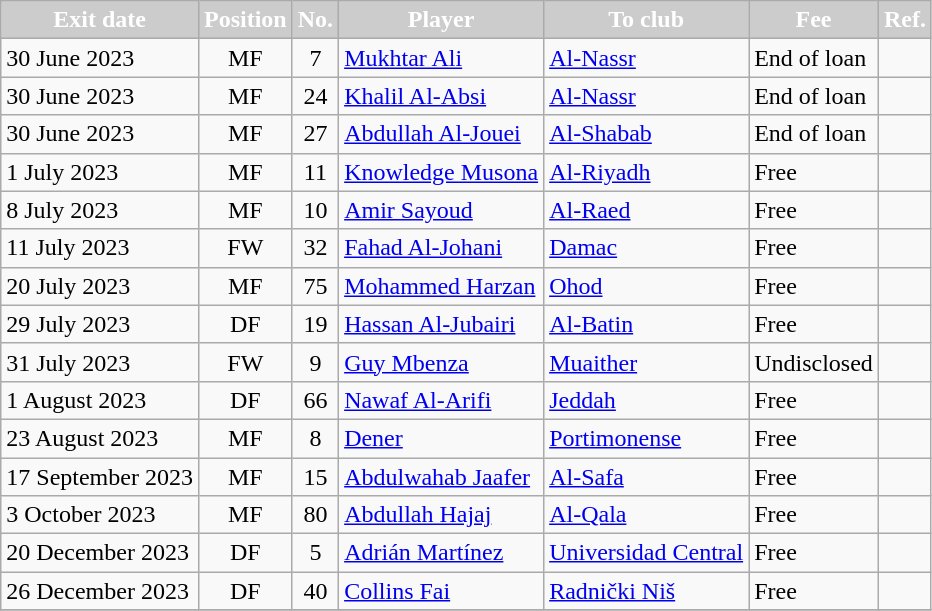<table class="wikitable sortable">
<tr>
<th style="background:#CCCCCC; color:white;"><strong>Exit date</strong></th>
<th style="background:#CCCCCC; color:white;"><strong>Position</strong></th>
<th style="background:#CCCCCC; color:white;"><strong>No.</strong></th>
<th style="background:#CCCCCC; color:white;"><strong>Player</strong></th>
<th style="background:#CCCCCC; color:white;"><strong>To club</strong></th>
<th style="background:#CCCCCC; color:white;"><strong>Fee</strong></th>
<th style="background:#CCCCCC; color:white;"><strong>Ref.</strong></th>
</tr>
<tr>
<td>30 June 2023</td>
<td style="text-align:center;">MF</td>
<td style="text-align:center;">7</td>
<td style="text-align:left;"> <a href='#'>Mukhtar Ali</a></td>
<td style="text-align:left;"> <a href='#'>Al-Nassr</a></td>
<td>End of loan</td>
<td></td>
</tr>
<tr>
<td>30 June 2023</td>
<td style="text-align:center;">MF</td>
<td style="text-align:center;">24</td>
<td style="text-align:left;"> <a href='#'>Khalil Al-Absi</a></td>
<td style="text-align:left;"> <a href='#'>Al-Nassr</a></td>
<td>End of loan</td>
<td></td>
</tr>
<tr>
<td>30 June 2023</td>
<td style="text-align:center;">MF</td>
<td style="text-align:center;">27</td>
<td style="text-align:left;"> <a href='#'>Abdullah Al-Jouei</a></td>
<td style="text-align:left;"> <a href='#'>Al-Shabab</a></td>
<td>End of loan</td>
<td></td>
</tr>
<tr>
<td>1 July 2023</td>
<td style="text-align:center;">MF</td>
<td style="text-align:center;">11</td>
<td style="text-align:left;"> <a href='#'>Knowledge Musona</a></td>
<td style="text-align:left;"> <a href='#'>Al-Riyadh</a></td>
<td>Free</td>
<td></td>
</tr>
<tr>
<td>8 July 2023</td>
<td style="text-align:center;">MF</td>
<td style="text-align:center;">10</td>
<td style="text-align:left;"> <a href='#'>Amir Sayoud</a></td>
<td style="text-align:left;"> <a href='#'>Al-Raed</a></td>
<td>Free</td>
<td></td>
</tr>
<tr>
<td>11 July 2023</td>
<td style="text-align:center;">FW</td>
<td style="text-align:center;">32</td>
<td style="text-align:left;"> <a href='#'>Fahad Al-Johani</a></td>
<td style="text-align:left;"> <a href='#'>Damac</a></td>
<td>Free</td>
<td></td>
</tr>
<tr>
<td>20 July 2023</td>
<td style="text-align:center;">MF</td>
<td style="text-align:center;">75</td>
<td style="text-align:left;"> <a href='#'>Mohammed Harzan</a></td>
<td style="text-align:left;"> <a href='#'>Ohod</a></td>
<td>Free</td>
<td></td>
</tr>
<tr>
<td>29 July 2023</td>
<td style="text-align:center;">DF</td>
<td style="text-align:center;">19</td>
<td style="text-align:left;"> <a href='#'>Hassan Al-Jubairi</a></td>
<td style="text-align:left;"> <a href='#'>Al-Batin</a></td>
<td>Free</td>
<td></td>
</tr>
<tr>
<td>31 July 2023</td>
<td style="text-align:center;">FW</td>
<td style="text-align:center;">9</td>
<td style="text-align:left;"> <a href='#'>Guy Mbenza</a></td>
<td style="text-align:left;"> <a href='#'>Muaither</a></td>
<td>Undisclosed</td>
<td></td>
</tr>
<tr>
<td>1 August 2023</td>
<td style="text-align:center;">DF</td>
<td style="text-align:center;">66</td>
<td style="text-align:left;"> <a href='#'>Nawaf Al-Arifi</a></td>
<td style="text-align:left;"> <a href='#'>Jeddah</a></td>
<td>Free</td>
<td></td>
</tr>
<tr>
<td>23 August 2023</td>
<td style="text-align:center;">MF</td>
<td style="text-align:center;">8</td>
<td style="text-align:left;"> <a href='#'>Dener</a></td>
<td style="text-align:left;"> <a href='#'>Portimonense</a></td>
<td>Free</td>
<td></td>
</tr>
<tr>
<td>17 September 2023</td>
<td style="text-align:center;">MF</td>
<td style="text-align:center;">15</td>
<td style="text-align:left;"> <a href='#'>Abdulwahab Jaafer</a></td>
<td style="text-align:left;"> <a href='#'>Al-Safa</a></td>
<td>Free</td>
<td></td>
</tr>
<tr>
<td>3 October 2023</td>
<td style="text-align:center;">MF</td>
<td style="text-align:center;">80</td>
<td style="text-align:left;"> <a href='#'>Abdullah Hajaj</a></td>
<td style="text-align:left;"> <a href='#'>Al-Qala</a></td>
<td>Free</td>
<td></td>
</tr>
<tr>
<td>20 December 2023</td>
<td style="text-align:center;">DF</td>
<td style="text-align:center;">5</td>
<td style="text-align:left;"> <a href='#'>Adrián Martínez</a></td>
<td style="text-align:left;"> <a href='#'>Universidad Central</a></td>
<td>Free</td>
<td></td>
</tr>
<tr>
<td>26 December 2023</td>
<td style="text-align:center;">DF</td>
<td style="text-align:center;">40</td>
<td style="text-align:left;"> <a href='#'>Collins Fai</a></td>
<td style="text-align:left;"> <a href='#'>Radnički Niš</a></td>
<td>Free</td>
<td></td>
</tr>
<tr>
</tr>
</table>
